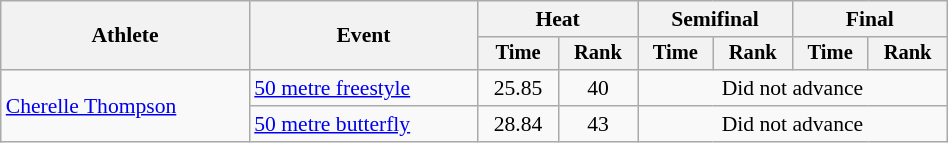<table class="wikitable" style="text-align:center; font-size:90%; width:50%;">
<tr>
<th rowspan="2">Athlete</th>
<th rowspan="2">Event</th>
<th colspan="2">Heat</th>
<th colspan="2">Semifinal</th>
<th colspan="2">Final</th>
</tr>
<tr style="font-size:95%">
<th>Time</th>
<th>Rank</th>
<th>Time</th>
<th>Rank</th>
<th>Time</th>
<th>Rank</th>
</tr>
<tr>
<td align=left rowspan=2><a href='#'>Cherelle Thompson</a></td>
<td align=left><a href='#'>50 metre freestyle</a></td>
<td>25.85</td>
<td>40</td>
<td colspan=4>Did not advance</td>
</tr>
<tr>
<td align=left><a href='#'>50 metre butterfly</a></td>
<td>28.84</td>
<td>43</td>
<td colspan=4>Did not advance</td>
</tr>
</table>
